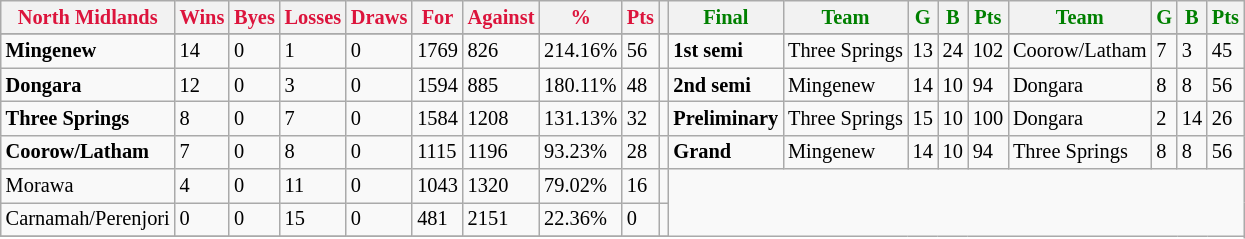<table style="font-size: 85%; text-align: left;" class="wikitable">
<tr>
<th style="color:crimson">North Midlands</th>
<th style="color:crimson">Wins</th>
<th style="color:crimson">Byes</th>
<th style="color:crimson">Losses</th>
<th style="color:crimson">Draws</th>
<th style="color:crimson">For</th>
<th style="color:crimson">Against</th>
<th style="color:crimson">%</th>
<th style="color:crimson">Pts</th>
<th></th>
<th style="color:green">Final</th>
<th style="color:green">Team</th>
<th style="color:green">G</th>
<th style="color:green">B</th>
<th style="color:green">Pts</th>
<th style="color:green">Team</th>
<th style="color:green">G</th>
<th style="color:green">B</th>
<th style="color:green">Pts</th>
</tr>
<tr>
</tr>
<tr>
</tr>
<tr>
<td><strong>	Mingenew	</strong></td>
<td>14</td>
<td>0</td>
<td>1</td>
<td>0</td>
<td>1769</td>
<td>826</td>
<td>214.16%</td>
<td>56</td>
<td></td>
<td><strong>1st semi</strong></td>
<td>Three Springs</td>
<td>13</td>
<td>24</td>
<td>102</td>
<td>Coorow/Latham</td>
<td>7</td>
<td>3</td>
<td>45</td>
</tr>
<tr>
<td><strong>	Dongara	</strong></td>
<td>12</td>
<td>0</td>
<td>3</td>
<td>0</td>
<td>1594</td>
<td>885</td>
<td>180.11%</td>
<td>48</td>
<td></td>
<td><strong>2nd semi</strong></td>
<td>Mingenew</td>
<td>14</td>
<td>10</td>
<td>94</td>
<td>Dongara</td>
<td>8</td>
<td>8</td>
<td>56</td>
</tr>
<tr ||>
<td><strong>	Three Springs	</strong></td>
<td>8</td>
<td>0</td>
<td>7</td>
<td>0</td>
<td>1584</td>
<td>1208</td>
<td>131.13%</td>
<td>32</td>
<td></td>
<td><strong>Preliminary</strong></td>
<td>Three Springs</td>
<td>15</td>
<td>10</td>
<td>100</td>
<td>Dongara</td>
<td>2</td>
<td>14</td>
<td>26</td>
</tr>
<tr>
<td><strong>	Coorow/Latham	</strong></td>
<td>7</td>
<td>0</td>
<td>8</td>
<td>0</td>
<td>1115</td>
<td>1196</td>
<td>93.23%</td>
<td>28</td>
<td></td>
<td><strong>Grand</strong></td>
<td>Mingenew</td>
<td>14</td>
<td>10</td>
<td>94</td>
<td>Three Springs</td>
<td>8</td>
<td>8</td>
<td>56</td>
</tr>
<tr>
<td>Morawa</td>
<td>4</td>
<td>0</td>
<td>11</td>
<td>0</td>
<td>1043</td>
<td>1320</td>
<td>79.02%</td>
<td>16</td>
<td></td>
</tr>
<tr>
<td>Carnamah/Perenjori</td>
<td>0</td>
<td>0</td>
<td>15</td>
<td>0</td>
<td>481</td>
<td>2151</td>
<td>22.36%</td>
<td>0</td>
<td></td>
</tr>
<tr>
</tr>
</table>
